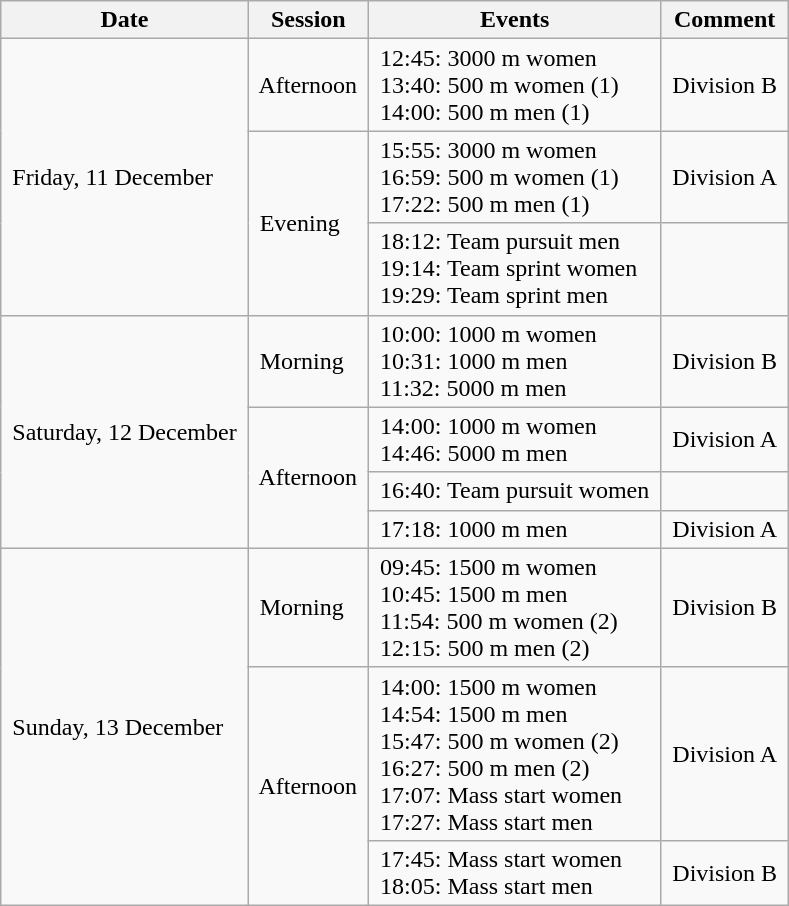<table class="wikitable" border="1">
<tr>
<th> Date </th>
<th> Session </th>
<th> Events </th>
<th> Comment </th>
</tr>
<tr>
<td rowspan=3> Friday, 11 December </td>
<td> Afternoon </td>
<td> 12:45: 3000 m women <br> 13:40: 500 m women (1) <br> 14:00: 500 m men (1) </td>
<td> Division B </td>
</tr>
<tr>
<td rowspan=2> Evening </td>
<td> 15:55: 3000 m women <br> 16:59: 500 m women (1) <br> 17:22: 500 m men (1) </td>
<td> Division A </td>
</tr>
<tr>
<td> 18:12: Team pursuit men <br> 19:14: Team sprint women <br> 19:29: Team sprint men </td>
<td></td>
</tr>
<tr>
<td rowspan=4> Saturday, 12 December </td>
<td> Morning </td>
<td> 10:00: 1000 m women <br> 10:31: 1000 m men <br> 11:32: 5000 m men </td>
<td> Division B </td>
</tr>
<tr>
<td rowspan=3> Afternoon </td>
<td> 14:00: 1000 m women <br> 14:46: 5000 m men </td>
<td> Division A </td>
</tr>
<tr>
<td> 16:40: Team pursuit women </td>
<td></td>
</tr>
<tr>
<td> 17:18: 1000 m men </td>
<td> Division A </td>
</tr>
<tr>
<td rowspan=3> Sunday, 13 December </td>
<td> Morning </td>
<td> 09:45: 1500 m women <br> 10:45: 1500 m men <br> 11:54: 500 m women (2) <br> 12:15: 500 m men (2) </td>
<td> Division B </td>
</tr>
<tr>
<td rowspan=2> Afternoon </td>
<td> 14:00: 1500 m women <br> 14:54: 1500 m men <br> 15:47: 500 m women (2) <br> 16:27: 500 m men (2) <br> 17:07: Mass start women <br> 17:27: Mass start men </td>
<td> Division A </td>
</tr>
<tr>
<td> 17:45: Mass start women <br> 18:05: Mass start men </td>
<td> Division B </td>
</tr>
</table>
